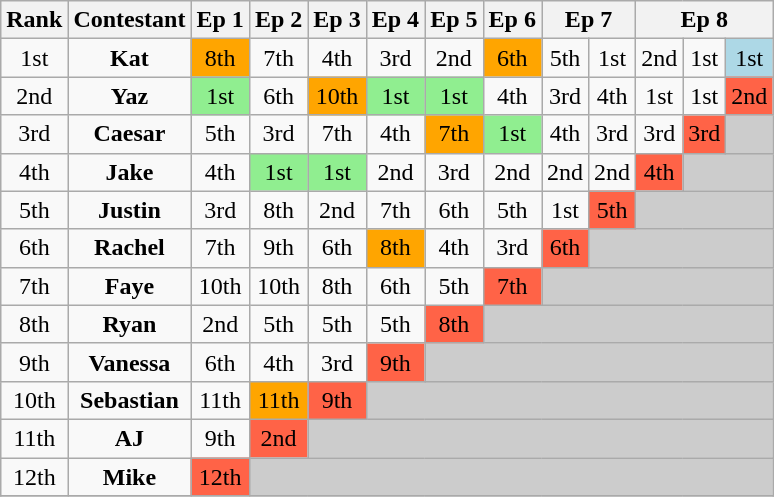<table class="wikitable" border="1" style="text-align:center">
<tr>
<th>Rank</th>
<th>Contestant</th>
<th>Ep 1</th>
<th>Ep 2</th>
<th>Ep 3</th>
<th>Ep 4</th>
<th>Ep 5</th>
<th>Ep 6</th>
<th colspan="2">Ep 7</th>
<th colspan="3">Ep 8</th>
</tr>
<tr>
<td>1st</td>
<td><strong>Kat</strong></td>
<td bgcolor="orange">8th</td>
<td>7th</td>
<td>4th</td>
<td>3rd</td>
<td>2nd</td>
<td bgcolor="orange">6th</td>
<td>5th</td>
<td>1st</td>
<td>2nd</td>
<td>1st</td>
<td bgcolor="lightblue">1st</td>
</tr>
<tr>
<td>2nd</td>
<td><strong>Yaz</strong></td>
<td bgcolor="lightgreen">1st</td>
<td>6th</td>
<td bgcolor="orange">10th</td>
<td bgcolor="lightgreen">1st</td>
<td bgcolor="lightgreen">1st</td>
<td>4th</td>
<td>3rd</td>
<td>4th</td>
<td>1st</td>
<td>1st</td>
<td bgcolor="tomato">2nd</td>
</tr>
<tr>
<td>3rd</td>
<td><strong>Caesar</strong></td>
<td>5th</td>
<td>3rd</td>
<td>7th</td>
<td>4th</td>
<td bgcolor="orange">7th</td>
<td bgcolor="lightgreen">1st</td>
<td>4th</td>
<td>3rd</td>
<td>3rd</td>
<td bgcolor="tomato">3rd</td>
<td colspan="1" bgcolor="CCCCCC"></td>
</tr>
<tr>
<td>4th</td>
<td><strong>Jake</strong></td>
<td>4th</td>
<td bgcolor="lightgreen">1st</td>
<td bgcolor="lightgreen">1st</td>
<td>2nd</td>
<td>3rd</td>
<td>2nd</td>
<td>2nd</td>
<td>2nd</td>
<td bgcolor="tomato">4th</td>
<td colspan="2" bgcolor="CCCCCC"></td>
</tr>
<tr>
<td>5th</td>
<td><strong>Justin</strong></td>
<td>3rd</td>
<td>8th</td>
<td>2nd</td>
<td>7th</td>
<td>6th</td>
<td>5th</td>
<td>1st</td>
<td bgcolor="tomato">5th</td>
<td colspan="3" bgcolor="CCCCCC"></td>
</tr>
<tr>
<td>6th</td>
<td><strong>Rachel</strong></td>
<td>7th</td>
<td>9th</td>
<td>6th</td>
<td bgcolor="orange">8th</td>
<td>4th</td>
<td>3rd</td>
<td bgcolor="tomato">6th</td>
<td colspan="4" bgcolor="CCCCCC"></td>
</tr>
<tr>
<td>7th</td>
<td><strong>Faye</strong></td>
<td>10th</td>
<td>10th</td>
<td>8th</td>
<td>6th</td>
<td>5th</td>
<td bgcolor="tomato">7th</td>
<td colspan="5" bgcolor="CCCCCC"></td>
</tr>
<tr>
<td>8th</td>
<td><strong>Ryan</strong></td>
<td>2nd</td>
<td>5th</td>
<td>5th</td>
<td>5th</td>
<td bgcolor="tomato">8th</td>
<td colspan="6" bgcolor="CCCCCC"></td>
</tr>
<tr>
<td>9th</td>
<td><strong>Vanessa</strong></td>
<td>6th</td>
<td>4th</td>
<td>3rd</td>
<td bgcolor="tomato">9th</td>
<td colspan="7" bgcolor="CCCCCC"></td>
</tr>
<tr>
<td>10th</td>
<td><strong>Sebastian</strong></td>
<td>11th</td>
<td bgcolor="orange">11th</td>
<td bgcolor="tomato">9th</td>
<td colspan="8" bgcolor="CCCCCC"></td>
</tr>
<tr>
<td>11th</td>
<td><strong>AJ</strong></td>
<td>9th</td>
<td bgcolor="tomato">2nd</td>
<td colspan="9" bgcolor="CCCCCC"></td>
</tr>
<tr>
<td>12th</td>
<td><strong>Mike</strong></td>
<td bgcolor="tomato">12th</td>
<td colspan="10" bgcolor="CCCCCC"></td>
</tr>
<tr>
</tr>
</table>
